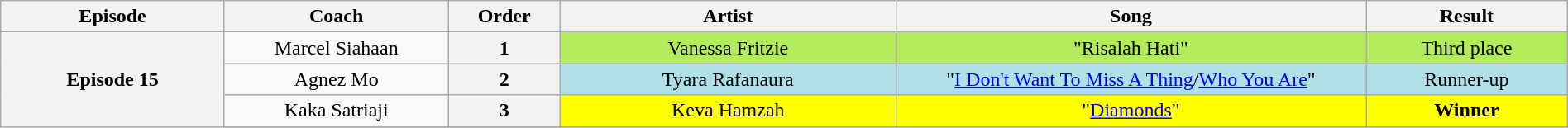<table class="wikitable" style="text-align:center; width:100%;">
<tr>
<th style="width:10%;">Episode</th>
<th style="width:10%;">Coach</th>
<th style="width:05%;">Order</th>
<th style="width:15%;">Artist</th>
<th style="width:21%;">Song</th>
<th style="width:9%;">Result</th>
</tr>
<tr>
<th rowspan="15" scope="row">Episode 15<br><small></small></th>
<td>Marcel Siahaan</td>
<th>1</th>
<td style="background:#b2ec5d">Vanessa Fritzie</td>
<td style="background:#b2ec5d">"Risalah Hati"</td>
<td style="background:#b2ec5d">Third place</td>
</tr>
<tr>
<td>Agnez Mo</td>
<th>2</th>
<td style="background:#b0e0e6">Tyara Rafanaura</td>
<td style="background:#b0e0e6">"<a href='#'>I Don't Want To Miss A Thing</a>/<a href='#'>Who You Are</a>"</td>
<td style="background:#b0e0e6">Runner-up</td>
</tr>
<tr>
<td>Kaka Satriaji</td>
<th>3</th>
<td style="background:yellow">Keva Hamzah</td>
<td style="background:yellow">"<a href='#'>Diamonds</a>"</td>
<td style="background:yellow"><strong>Winner</strong></td>
</tr>
<tr>
</tr>
</table>
